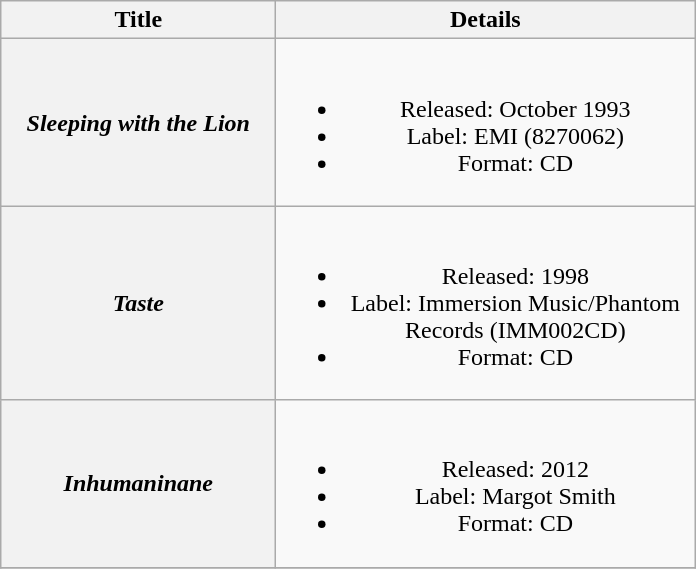<table class="wikitable plainrowheaders" style="text-align:center;" border="1">
<tr>
<th scope="col" style="width:11em;">Title</th>
<th scope="col" style="width:17em;">Details</th>
</tr>
<tr>
<th scope="row"><em>Sleeping with the Lion</em></th>
<td><br><ul><li>Released: October 1993</li><li>Label: EMI (8270062)</li><li>Format: CD</li></ul></td>
</tr>
<tr>
<th scope="row"><em>Taste</em></th>
<td><br><ul><li>Released: 1998</li><li>Label: Immersion Music/Phantom Records (IMM002CD)</li><li>Format: CD</li></ul></td>
</tr>
<tr>
<th scope="row"><em>Inhumaninane</em> </th>
<td><br><ul><li>Released: 2012</li><li>Label: Margot Smith</li><li>Format: CD</li></ul></td>
</tr>
<tr>
</tr>
</table>
